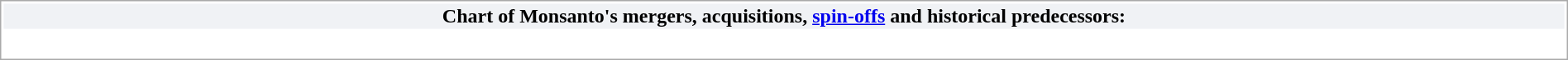<table class="collapsible collapsed" style="width:100%; border:solid 1px #aaa">
<tr>
<th style="background:#F0F2F5">Chart of Monsanto's mergers, acquisitions, <a href='#'>spin-offs</a> and historical predecessors:</th>
</tr>
<tr>
<td><br></td>
</tr>
</table>
